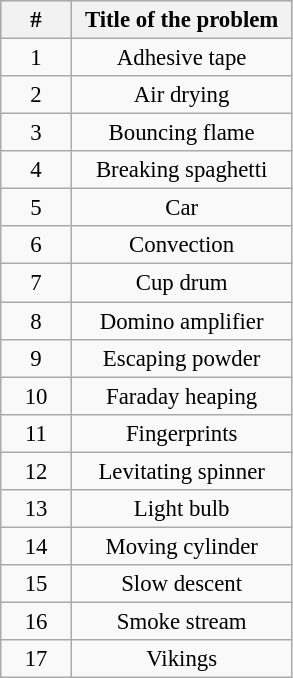<table class = "wikitable" style="font-size: 95%; text-align: center;">
<tr bgcolor="#CCCCCC">
<th width="40">#</th>
<th width="140">Title of the problem</th>
</tr>
<tr>
<td>1</td>
<td>Adhesive tape</td>
</tr>
<tr>
<td>2</td>
<td>Air drying</td>
</tr>
<tr>
<td>3</td>
<td>Bouncing flame</td>
</tr>
<tr>
<td>4</td>
<td>Breaking spaghetti</td>
</tr>
<tr>
<td>5</td>
<td>Car</td>
</tr>
<tr>
<td>6</td>
<td>Convection</td>
</tr>
<tr>
<td>7</td>
<td>Cup drum</td>
</tr>
<tr>
<td>8</td>
<td>Domino amplifier</td>
</tr>
<tr>
<td>9</td>
<td>Escaping powder</td>
</tr>
<tr>
<td>10</td>
<td>Faraday heaping</td>
</tr>
<tr>
<td>11</td>
<td>Fingerprints</td>
</tr>
<tr>
<td>12</td>
<td>Levitating spinner</td>
</tr>
<tr>
<td>13</td>
<td>Light bulb</td>
</tr>
<tr>
<td>14</td>
<td>Moving cylinder</td>
</tr>
<tr>
<td>15</td>
<td>Slow descent</td>
</tr>
<tr>
<td>16</td>
<td>Smoke stream</td>
</tr>
<tr>
<td>17</td>
<td>Vikings</td>
</tr>
</table>
